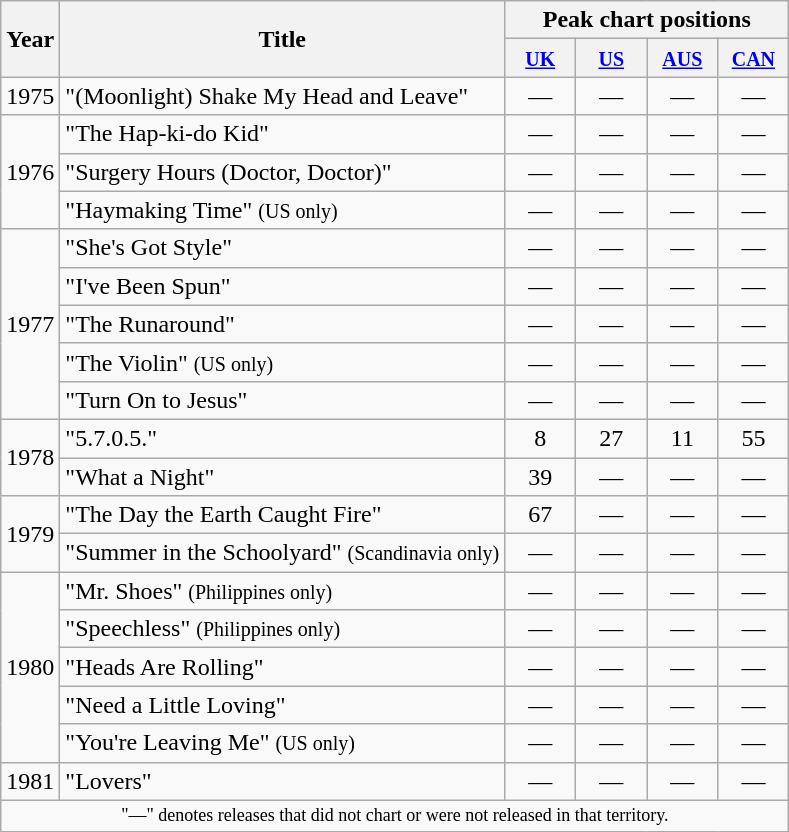<table class="wikitable">
<tr>
<th scope="col" rowspan="2">Year</th>
<th scope="col" rowspan="2">Title</th>
<th scope="col" colspan="4">Peak chart positions</th>
</tr>
<tr>
<th style="width:40px;"><small><a href='#'>UK</a></small><br></th>
<th style="width:40px;"><small><a href='#'>US</a></small><br></th>
<th style="width:40px;"><small><a href='#'>AUS</a></small><br></th>
<th style="width:40px;"><small><a href='#'>CAN</a></small><br></th>
</tr>
<tr>
<td rowspan="1">1975</td>
<td>"(Moonlight) Shake My Head and Leave"</td>
<td align=center>―</td>
<td align=center>―</td>
<td align=center>―</td>
<td align=center>―</td>
</tr>
<tr>
<td rowspan="3">1976</td>
<td>"The Hap-ki-do Kid"</td>
<td align=center>―</td>
<td align=center>―</td>
<td align=center>―</td>
<td align=center>―</td>
</tr>
<tr>
<td>"Surgery Hours (Doctor, Doctor)"</td>
<td align=center>―</td>
<td align=center>―</td>
<td align=center>―</td>
<td align=center>―</td>
</tr>
<tr>
<td>"Haymaking Time" <small>(US only)</small></td>
<td align=center>―</td>
<td align=center>―</td>
<td align=center>―</td>
<td align=center>―</td>
</tr>
<tr>
<td rowspan="5">1977</td>
<td>"She's Got Style"</td>
<td align=center>―</td>
<td align=center>―</td>
<td align=center>―</td>
<td align=center>―</td>
</tr>
<tr>
<td>"I've Been Spun"</td>
<td align=center>―</td>
<td align=center>―</td>
<td align=center>―</td>
<td align=center>―</td>
</tr>
<tr>
<td>"The Runaround"</td>
<td align=center>―</td>
<td align=center>―</td>
<td align=center>―</td>
<td align=center>―</td>
</tr>
<tr>
<td>"The Violin" <small>(US only)</small></td>
<td align=center>―</td>
<td align=center>―</td>
<td align=center>―</td>
<td align=center>―</td>
</tr>
<tr>
<td>"Turn On to Jesus"</td>
<td align=center>―</td>
<td align=center>―</td>
<td align=center>―</td>
<td align=center>―</td>
</tr>
<tr>
<td rowspan="2">1978</td>
<td>"5.7.0.5."</td>
<td align=center>8</td>
<td align=center>27</td>
<td align=center>11</td>
<td align=center>55</td>
</tr>
<tr>
<td>"What a Night"</td>
<td align=center>39</td>
<td align=center>―</td>
<td align=center>―</td>
<td align=center>―</td>
</tr>
<tr>
<td rowspan="2">1979</td>
<td>"The Day the Earth Caught Fire"</td>
<td align=center>67</td>
<td align=center>―</td>
<td align=center>―</td>
<td align=center>―</td>
</tr>
<tr>
<td>"Summer in the Schoolyard" <small>(Scandinavia only)</small></td>
<td align=center>―</td>
<td align=center>―</td>
<td align=center>―</td>
<td align=center>―</td>
</tr>
<tr>
<td rowspan="5">1980</td>
<td>"Mr. Shoes" <small>(Philippines only)</small></td>
<td align=center>―</td>
<td align=center>―</td>
<td align=center>―</td>
<td align=center>―</td>
</tr>
<tr>
<td>"Speechless" <small>(Philippines only)</small></td>
<td align=center>―</td>
<td align=center>―</td>
<td align=center>―</td>
<td align=center>―</td>
</tr>
<tr>
<td>"Heads Are Rolling"</td>
<td align=center>―</td>
<td align=center>―</td>
<td align=center>―</td>
<td align=center>―</td>
</tr>
<tr>
<td>"Need a Little Loving"</td>
<td align=center>―</td>
<td align=center>―</td>
<td align=center>―</td>
<td align=center>―</td>
</tr>
<tr>
<td>"You're Leaving Me" <small>(US only)</small></td>
<td align=center>―</td>
<td align=center>―</td>
<td align=center>―</td>
<td align=center>―</td>
</tr>
<tr>
<td>1981</td>
<td>"Lovers"</td>
<td align=center>―</td>
<td align=center>―</td>
<td align=center>―</td>
<td align=center>―</td>
</tr>
<tr>
<td colspan="6" style="text-align:center; font-size:9pt;">"—" denotes releases that did not chart or were not released in that territory.</td>
</tr>
</table>
